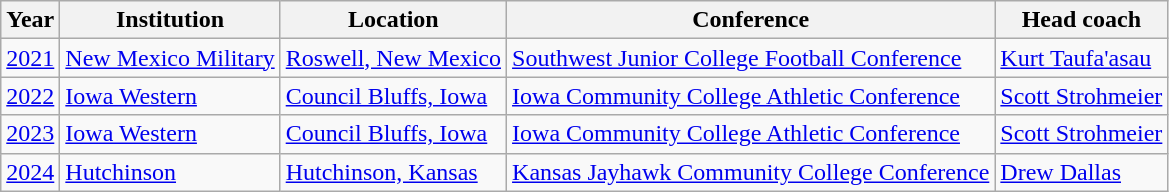<table class="wikitable sortable">
<tr>
<th>Year</th>
<th>Institution</th>
<th>Location</th>
<th>Conference</th>
<th>Head coach</th>
</tr>
<tr>
<td><a href='#'>2021</a></td>
<td><a href='#'>New Mexico Military</a></td>
<td><a href='#'>Roswell, New Mexico</a></td>
<td><a href='#'>Southwest Junior College Football Conference</a></td>
<td><a href='#'>Kurt Taufa'asau</a></td>
</tr>
<tr>
<td><a href='#'>2022</a></td>
<td><a href='#'>Iowa Western</a></td>
<td><a href='#'>Council Bluffs, Iowa</a></td>
<td><a href='#'>Iowa Community College Athletic Conference</a></td>
<td><a href='#'>Scott Strohmeier</a></td>
</tr>
<tr>
<td><a href='#'>2023</a></td>
<td><a href='#'>Iowa Western</a></td>
<td><a href='#'>Council Bluffs, Iowa</a></td>
<td><a href='#'>Iowa Community College Athletic Conference</a></td>
<td><a href='#'>Scott Strohmeier</a></td>
</tr>
<tr>
<td><a href='#'>2024</a></td>
<td><a href='#'>Hutchinson</a></td>
<td><a href='#'>Hutchinson, Kansas</a></td>
<td><a href='#'>Kansas Jayhawk Community College Conference</a></td>
<td><a href='#'>Drew Dallas</a></td>
</tr>
</table>
